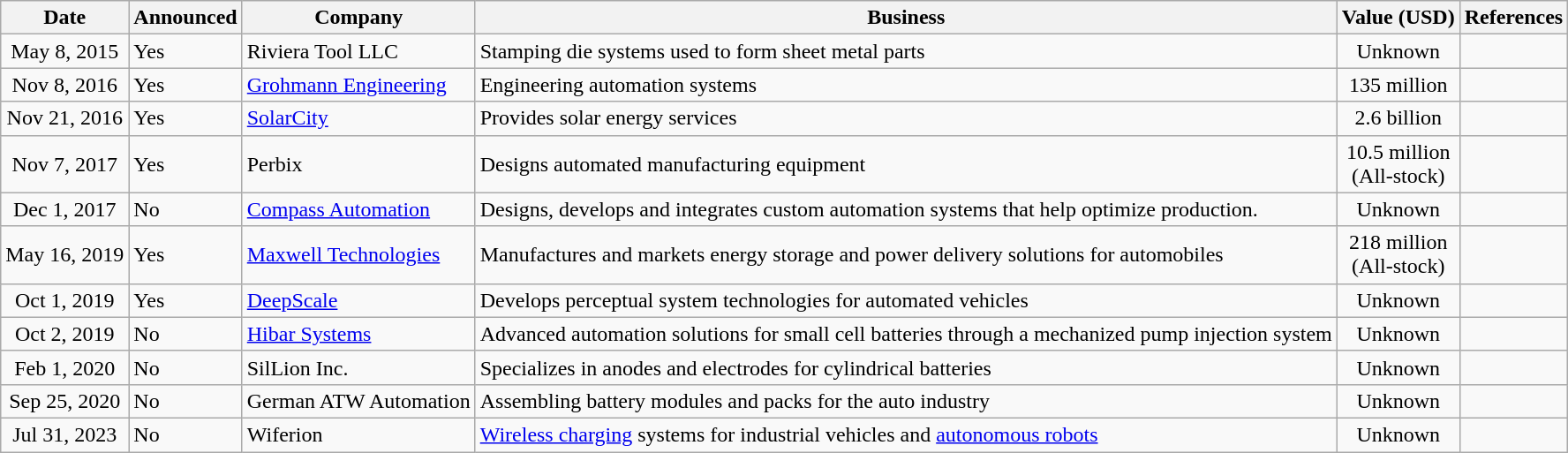<table class="wikitable sortable">
<tr>
<th data-sort-type="date">Date</th>
<th>Announced</th>
<th>Company</th>
<th>Business</th>
<th data-sort-type="number">Value (USD)</th>
<th class="unsortable">References</th>
</tr>
<tr>
<td align="center">May 8, 2015</td>
<td>Yes</td>
<td>Riviera Tool LLC</td>
<td>Stamping die systems used to form sheet metal parts</td>
<td align="center">Unknown</td>
<td align="center"></td>
</tr>
<tr>
<td align="center">Nov 8, 2016</td>
<td>Yes</td>
<td><a href='#'>Grohmann Engineering</a></td>
<td>Engineering automation systems</td>
<td align="center">135 million</td>
<td align="center"></td>
</tr>
<tr>
<td align="center">Nov 21, 2016</td>
<td>Yes</td>
<td><a href='#'>SolarCity</a></td>
<td>Provides solar energy services</td>
<td align="center">2.6 billion</td>
<td align="center"></td>
</tr>
<tr>
<td align="center">Nov 7, 2017</td>
<td>Yes</td>
<td>Perbix</td>
<td>Designs automated manufacturing equipment</td>
<td align="center">10.5 million<br> (All-stock)</td>
<td align="center"></td>
</tr>
<tr>
<td align="center">Dec 1, 2017</td>
<td>No</td>
<td><a href='#'>Compass Automation</a></td>
<td>Designs, develops and integrates custom automation systems that help optimize production.</td>
<td align="center">Unknown</td>
<td align="center"></td>
</tr>
<tr>
<td align="center">May 16, 2019</td>
<td>Yes</td>
<td><a href='#'>Maxwell Technologies</a></td>
<td>Manufactures and markets energy storage and power delivery solutions for automobiles</td>
<td align="center">218 million<br> (All-stock)</td>
<td align="center"></td>
</tr>
<tr>
<td align="center">Oct 1, 2019</td>
<td>Yes</td>
<td><a href='#'>DeepScale</a></td>
<td>Develops perceptual system technologies for automated vehicles</td>
<td align="center">Unknown</td>
<td align="center"></td>
</tr>
<tr>
<td align="center">Oct 2, 2019</td>
<td>No</td>
<td><a href='#'>Hibar Systems</a></td>
<td>Advanced automation solutions for small cell batteries through a mechanized pump injection system</td>
<td align="center">Unknown</td>
<td align="center"></td>
</tr>
<tr>
<td align="center">Feb 1, 2020</td>
<td>No</td>
<td>SilLion Inc.</td>
<td>Specializes in anodes and electrodes for cylindrical batteries</td>
<td align="center">Unknown</td>
<td align="center"></td>
</tr>
<tr>
<td align="center">Sep 25, 2020</td>
<td>No</td>
<td>German ATW Automation</td>
<td>Assembling battery modules and packs for the auto industry</td>
<td align="center">Unknown</td>
<td align="center"></td>
</tr>
<tr>
<td align="center">Jul 31, 2023</td>
<td>No</td>
<td>Wiferion</td>
<td><a href='#'>Wireless charging</a> systems for industrial vehicles and <a href='#'>autonomous robots</a></td>
<td align="center">Unknown</td>
<td align="center"></td>
</tr>
</table>
